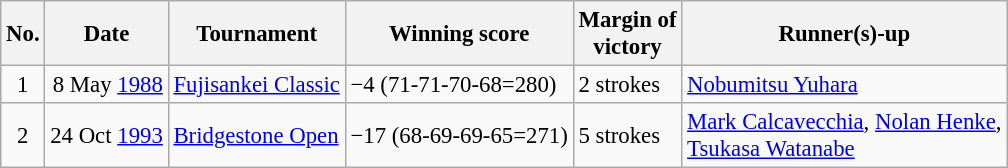<table class="wikitable" style="font-size:95%;">
<tr>
<th>No.</th>
<th>Date</th>
<th>Tournament</th>
<th>Winning score</th>
<th>Margin of<br>victory</th>
<th>Runner(s)-up</th>
</tr>
<tr>
<td align=center>1</td>
<td align=right>8 May <a href='#'>1988</a></td>
<td><a href='#'>Fujisankei Classic</a></td>
<td>−4 (71-71-70-68=280)</td>
<td>2 strokes</td>
<td> <a href='#'>Nobumitsu Yuhara</a></td>
</tr>
<tr>
<td align=center>2</td>
<td align=right>24 Oct <a href='#'>1993</a></td>
<td><a href='#'>Bridgestone Open</a></td>
<td>−17 (68-69-69-65=271)</td>
<td>5 strokes</td>
<td> <a href='#'>Mark Calcavecchia</a>,  <a href='#'>Nolan Henke</a>,<br> <a href='#'>Tsukasa Watanabe</a></td>
</tr>
</table>
